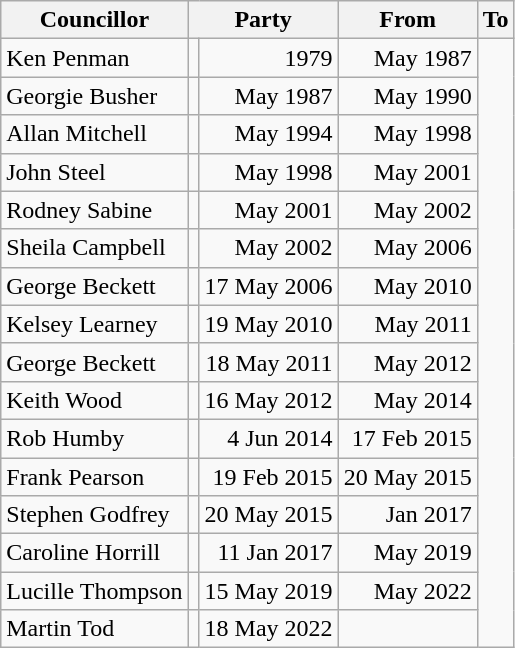<table class=wikitable>
<tr>
<th>Councillor</th>
<th colspan=2>Party</th>
<th>From</th>
<th>To</th>
</tr>
<tr>
<td>Ken Penman</td>
<td></td>
<td align=right>1979</td>
<td align=right>May 1987</td>
</tr>
<tr>
<td>Georgie Busher</td>
<td></td>
<td align=right>May 1987</td>
<td align=right>May 1990</td>
</tr>
<tr>
<td>Allan Mitchell</td>
<td></td>
<td align=right>May 1994</td>
<td align=right>May 1998</td>
</tr>
<tr>
<td>John Steel</td>
<td></td>
<td align=right>May 1998</td>
<td align=right>May 2001</td>
</tr>
<tr>
<td>Rodney Sabine</td>
<td></td>
<td align=right>May 2001</td>
<td align=right>May 2002</td>
</tr>
<tr>
<td>Sheila Campbell</td>
<td></td>
<td align=right>May 2002</td>
<td align=right>May 2006</td>
</tr>
<tr>
<td>George Beckett</td>
<td></td>
<td align=right>17 May 2006</td>
<td align=right>May 2010</td>
</tr>
<tr>
<td>Kelsey Learney</td>
<td></td>
<td align=right>19 May 2010</td>
<td align=right>May 2011</td>
</tr>
<tr>
<td>George Beckett</td>
<td></td>
<td align=right>18 May 2011</td>
<td align=right>May 2012</td>
</tr>
<tr>
<td>Keith Wood</td>
<td></td>
<td align=right>16 May 2012</td>
<td align=right>May 2014</td>
</tr>
<tr>
<td>Rob Humby</td>
<td></td>
<td align=right>4 Jun 2014</td>
<td align=right>17 Feb 2015</td>
</tr>
<tr>
<td>Frank Pearson</td>
<td></td>
<td align=right>19 Feb 2015</td>
<td align=right>20 May 2015</td>
</tr>
<tr>
<td>Stephen Godfrey</td>
<td></td>
<td align=right>20 May 2015</td>
<td align=right>Jan 2017</td>
</tr>
<tr>
<td>Caroline Horrill</td>
<td></td>
<td align=right>11 Jan 2017</td>
<td align=right>May 2019</td>
</tr>
<tr>
<td>Lucille Thompson</td>
<td></td>
<td align=right>15 May 2019</td>
<td align=right>May 2022</td>
</tr>
<tr>
<td>Martin Tod</td>
<td></td>
<td align=right>18 May 2022</td>
<td></td>
</tr>
</table>
